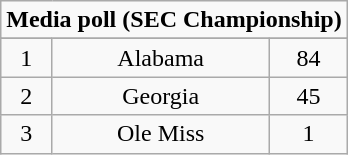<table class="wikitable">
<tr align="center">
<td align="center" Colspan="3"><strong>Media poll (SEC Championship)</strong></td>
</tr>
<tr align="center">
</tr>
<tr align="center">
<td>1</td>
<td>Alabama</td>
<td>84</td>
</tr>
<tr align="center">
<td>2</td>
<td>Georgia</td>
<td>45</td>
</tr>
<tr align="center">
<td>3</td>
<td>Ole Miss</td>
<td>1</td>
</tr>
</table>
